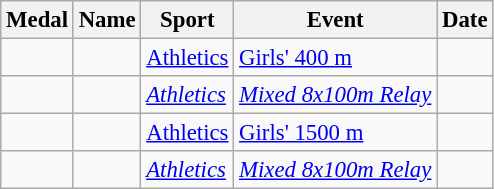<table class="wikitable sortable" style="font-size: 95%;">
<tr>
<th>Medal</th>
<th>Name</th>
<th>Sport</th>
<th>Event</th>
<th>Date</th>
</tr>
<tr>
<td></td>
<td></td>
<td><a href='#'>Athletics</a></td>
<td><a href='#'>Girls' 400 m</a></td>
<td></td>
</tr>
<tr>
<td><em> </em></td>
<td><em> </em></td>
<td><em><a href='#'>Athletics</a></em></td>
<td><em><a href='#'>Mixed 8x100m Relay</a> </em></td>
<td><em></em></td>
</tr>
<tr>
<td></td>
<td></td>
<td><a href='#'>Athletics</a></td>
<td><a href='#'>Girls' 1500 m</a></td>
<td></td>
</tr>
<tr>
<td><em> </em></td>
<td><em> </em></td>
<td><em><a href='#'>Athletics</a></em></td>
<td><em><a href='#'>Mixed 8x100m Relay</a> </em></td>
<td><em></em></td>
</tr>
</table>
